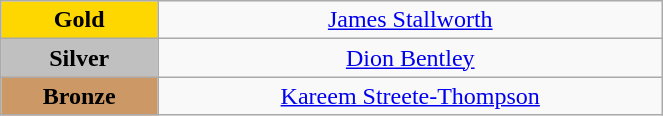<table class="wikitable" style="text-align:center; " width="35%">
<tr>
<td bgcolor="gold"><strong>Gold</strong></td>
<td><a href='#'>James Stallworth</a><br>  <small><em></em></small></td>
</tr>
<tr>
<td bgcolor="silver"><strong>Silver</strong></td>
<td><a href='#'>Dion Bentley</a><br>  <small><em></em></small></td>
</tr>
<tr>
<td bgcolor="CC9966"><strong>Bronze</strong></td>
<td><a href='#'>Kareem Streete-Thompson</a><br>  <small><em></em></small></td>
</tr>
</table>
